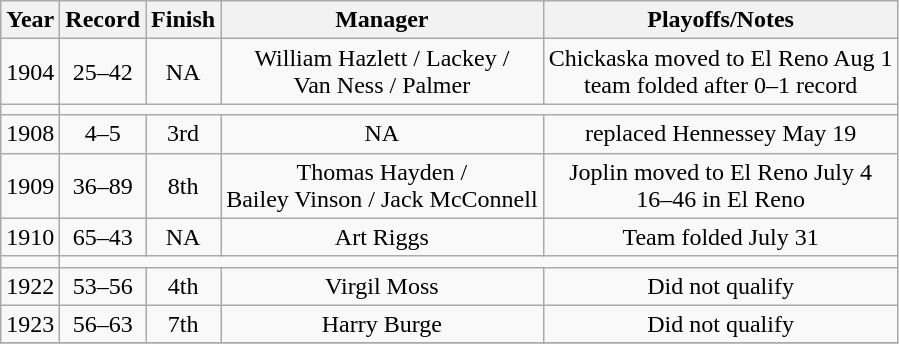<table class="wikitable" style="text-align:center">
<tr>
<th>Year</th>
<th>Record</th>
<th>Finish</th>
<th>Manager</th>
<th>Playoffs/Notes</th>
</tr>
<tr>
<td>1904</td>
<td>25–42</td>
<td>NA</td>
<td>William Hazlett / Lackey /<br> Van Ness / Palmer</td>
<td>Chickaska moved to El Reno Aug 1<br>team folded after 0–1 record</td>
</tr>
<tr>
<td></td>
</tr>
<tr>
<td>1908</td>
<td>4–5</td>
<td>3rd</td>
<td>NA</td>
<td>replaced Hennessey May 19</td>
</tr>
<tr>
<td>1909</td>
<td>36–89</td>
<td>8th</td>
<td>Thomas Hayden /<br> Bailey Vinson / Jack McConnell</td>
<td>Joplin moved to El Reno July 4<br>16–46 in El Reno</td>
</tr>
<tr>
<td>1910</td>
<td>65–43</td>
<td>NA</td>
<td>Art Riggs</td>
<td>Team folded July 31</td>
</tr>
<tr>
<td></td>
</tr>
<tr>
<td>1922</td>
<td>53–56</td>
<td>4th</td>
<td>Virgil Moss</td>
<td>Did not qualify</td>
</tr>
<tr>
<td>1923</td>
<td>56–63</td>
<td>7th</td>
<td>Harry Burge</td>
<td>Did not qualify</td>
</tr>
<tr>
</tr>
</table>
